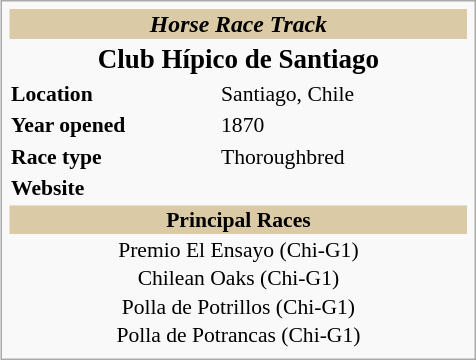<table class="infobox" style="font-size:90%;width:22em;">
<tr>
<th style="font-size:110%;text-align:center;;background:#DACAA5;" colspan="2"><em>Horse Race Track</em></th>
</tr>
<tr>
<th colspan="2" style="font-size:125%;text-align:center;">Club Hípico de Santiago</th>
</tr>
<tr>
<td><strong>Location</strong></td>
<td>Santiago, Chile</td>
</tr>
<tr>
<td><strong>Year opened</strong></td>
<td>1870</td>
</tr>
<tr>
<td><strong>Race type</strong></td>
<td>Thoroughbred</td>
</tr>
<tr>
<td><strong>Website</strong></td>
<td></td>
</tr>
<tr>
<th style="background:#DACAA5;" colspan="2">Principal Races</th>
</tr>
<tr>
<td colspan="2" style="text-align:center;width:25em; padding:0px; border:none;">Premio El Ensayo (Chi-G1)</td>
</tr>
<tr>
<td colspan="2" style="text-align:center;width:25em; padding:0px; border:none;">Chilean Oaks (Chi-G1)</td>
</tr>
<tr>
<td colspan="2" style="text-align:center;width:25em; padding:0px; border:none;">Polla de Potrillos (Chi-G1)</td>
</tr>
<tr>
<td colspan="2" style="text-align:center;width:25em; padding:0px; border:none;">Polla de Potrancas (Chi-G1)</td>
</tr>
<tr>
</tr>
</table>
